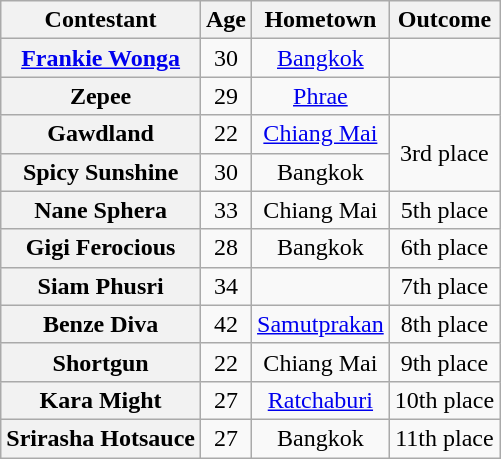<table class="wikitable sortable" style="text-align:center">
<tr>
<th scope="col">Contestant</th>
<th scope="col">Age</th>
<th scope="col">Hometown</th>
<th scope="col">Outcome</th>
</tr>
<tr>
<th scope="row" nowrap><a href='#'>Frankie Wonga</a></th>
<td>30</td>
<td><a href='#'>Bangkok</a></td>
<td></td>
</tr>
<tr>
<th scope="row">Zepee</th>
<td>29</td>
<td><a href='#'>Phrae</a></td>
<td></td>
</tr>
<tr>
<th scope="row">Gawdland</th>
<td>22</td>
<td><a href='#'>Chiang Mai</a></td>
<td rowspan="2">3rd place</td>
</tr>
<tr>
<th scope="row" nowrap>Spicy Sunshine</th>
<td>30</td>
<td>Bangkok</td>
</tr>
<tr>
<th scope="row">Nane Sphera</th>
<td>33</td>
<td>Chiang Mai</td>
<td>5th place</td>
</tr>
<tr>
<th scope="row" nowrap>Gigi Ferocious</th>
<td>28</td>
<td>Bangkok</td>
<td>6th place</td>
</tr>
<tr>
<th scope="row">Siam Phusri</th>
<td>34</td>
<td></td>
<td>7th place</td>
</tr>
<tr>
<th scope="row">Benze Diva</th>
<td>42</td>
<td><a href='#'>Samutprakan</a></td>
<td>8th place</td>
</tr>
<tr>
<th scope="row" nowrap>Shortgun</th>
<td>22</td>
<td>Chiang Mai</td>
<td>9th place</td>
</tr>
<tr>
<th scope="row">Kara Might</th>
<td>27</td>
<td><a href='#'>Ratchaburi</a></td>
<td>10th place</td>
</tr>
<tr>
<th scope="row" nowrap>Srirasha Hotsauce</th>
<td>27</td>
<td>Bangkok</td>
<td>11th place</td>
</tr>
</table>
